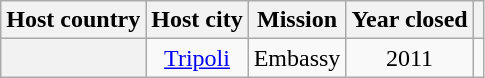<table class="wikitable plainrowheaders" style="text-align:center;">
<tr>
<th scope="col">Host country</th>
<th scope="col">Host city</th>
<th scope="col">Mission</th>
<th scope="col">Year closed</th>
<th scope="col"></th>
</tr>
<tr>
<th scope="row"></th>
<td><a href='#'>Tripoli</a></td>
<td>Embassy</td>
<td>2011</td>
<td></td>
</tr>
</table>
